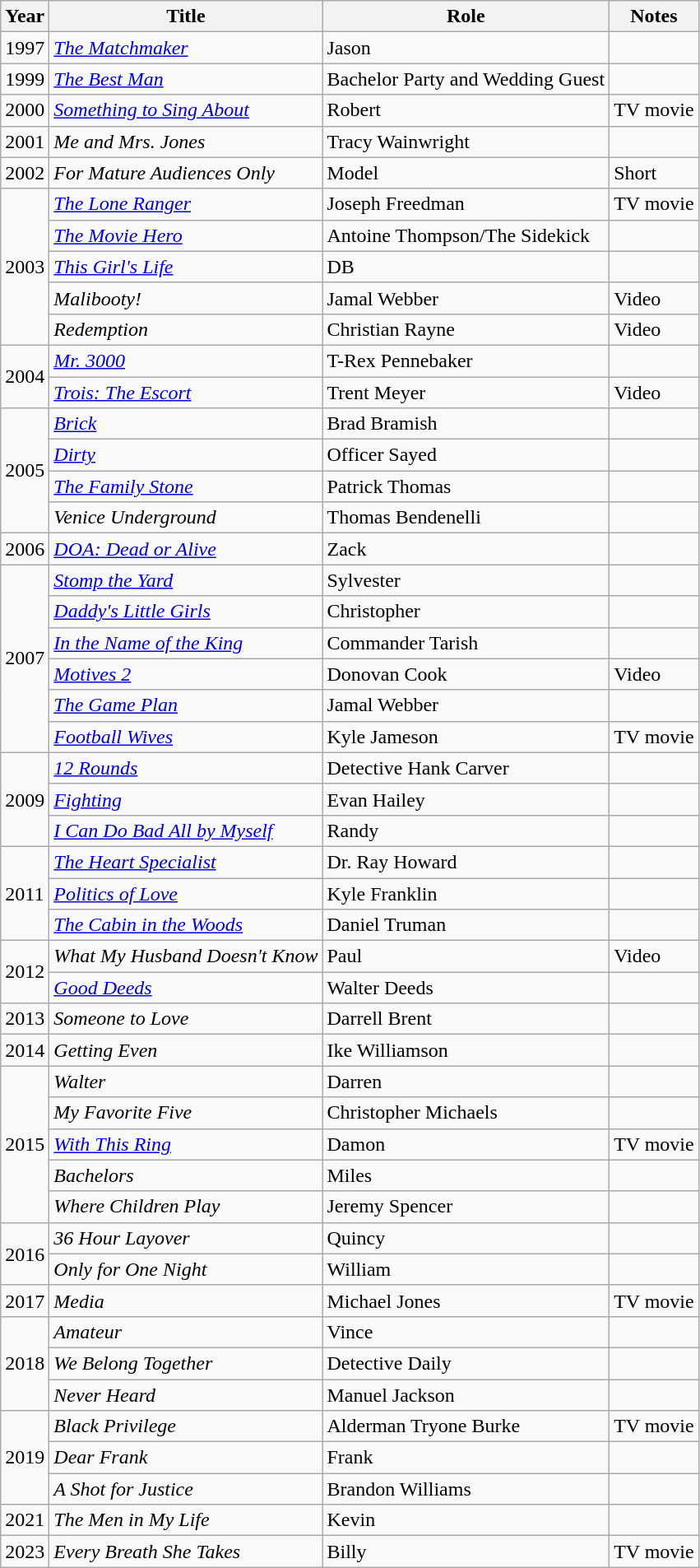<table class = "wikitable sortable">
<tr>
<th>Year</th>
<th>Title</th>
<th>Role</th>
<th>Notes</th>
</tr>
<tr>
<td>1997</td>
<td><em><a href='#'>The Matchmaker</a></em></td>
<td>Jason</td>
<td></td>
</tr>
<tr>
<td>1999</td>
<td><em><a href='#'>The Best Man</a></em></td>
<td>Bachelor Party and Wedding Guest</td>
<td></td>
</tr>
<tr>
<td>2000</td>
<td><em><a href='#'>Something to Sing About</a></em></td>
<td>Robert</td>
<td>TV movie</td>
</tr>
<tr>
<td>2001</td>
<td><em>Me and Mrs. Jones</em></td>
<td>Tracy Wainwright</td>
<td></td>
</tr>
<tr>
<td>2002</td>
<td><em>For Mature Audiences Only</em></td>
<td>Model</td>
<td>Short</td>
</tr>
<tr>
<td rowspan="5">2003</td>
<td><em><a href='#'>The Lone Ranger</a></em></td>
<td>Joseph Freedman</td>
<td>TV movie</td>
</tr>
<tr>
<td><em><a href='#'>The Movie Hero</a></em></td>
<td>Antoine Thompson/The Sidekick</td>
<td></td>
</tr>
<tr>
<td><em><a href='#'>This Girl's Life</a></em></td>
<td>DB</td>
<td></td>
</tr>
<tr>
<td><em>Malibooty!</em></td>
<td>Jamal Webber</td>
<td>Video</td>
</tr>
<tr>
<td><em>Redemption</em></td>
<td>Christian Rayne</td>
<td>Video</td>
</tr>
<tr>
<td rowspan="2">2004</td>
<td><em><a href='#'>Mr. 3000</a></em></td>
<td>T-Rex Pennebaker</td>
<td></td>
</tr>
<tr>
<td><em><a href='#'>Trois: The Escort</a></em></td>
<td>Trent Meyer</td>
<td>Video</td>
</tr>
<tr>
<td rowspan="4">2005</td>
<td><em><a href='#'>Brick</a></em></td>
<td>Brad Bramish</td>
<td></td>
</tr>
<tr>
<td><em><a href='#'>Dirty</a></em></td>
<td>Officer Sayed</td>
<td></td>
</tr>
<tr>
<td><em><a href='#'>The Family Stone</a></em></td>
<td>Patrick Thomas</td>
<td></td>
</tr>
<tr>
<td><em>Venice Underground</em></td>
<td>Thomas Bendenelli</td>
<td></td>
</tr>
<tr>
<td>2006</td>
<td><em><a href='#'>DOA: Dead or Alive</a></em></td>
<td>Zack</td>
<td></td>
</tr>
<tr>
<td rowspan="6">2007</td>
<td><em><a href='#'>Stomp the Yard</a></em></td>
<td>Sylvester</td>
<td></td>
</tr>
<tr>
<td><em><a href='#'>Daddy's Little Girls</a></em></td>
<td>Christopher</td>
<td></td>
</tr>
<tr>
<td><em><a href='#'>In the Name of the King</a></em></td>
<td>Commander Tarish</td>
<td></td>
</tr>
<tr>
<td><em><a href='#'>Motives 2</a></em></td>
<td>Donovan Cook</td>
<td>Video</td>
</tr>
<tr>
<td><em><a href='#'>The Game Plan</a></em></td>
<td>Jamal Webber</td>
<td></td>
</tr>
<tr>
<td><em><a href='#'>Football Wives</a></em></td>
<td>Kyle Jameson</td>
<td>TV movie</td>
</tr>
<tr>
<td rowspan="3">2009</td>
<td><em><a href='#'>12 Rounds</a></em></td>
<td>Detective Hank Carver</td>
<td></td>
</tr>
<tr>
<td><em><a href='#'>Fighting</a></em></td>
<td>Evan Hailey</td>
<td></td>
</tr>
<tr>
<td><em><a href='#'>I Can Do Bad All by Myself</a></em></td>
<td>Randy</td>
<td></td>
</tr>
<tr>
<td rowspan="3">2011</td>
<td><em><a href='#'>The Heart Specialist</a></em></td>
<td>Dr. Ray Howard</td>
<td></td>
</tr>
<tr>
<td><em><a href='#'>Politics of Love</a></em></td>
<td>Kyle Franklin</td>
<td></td>
</tr>
<tr>
<td><em><a href='#'>The Cabin in the Woods</a></em></td>
<td>Daniel Truman</td>
<td></td>
</tr>
<tr>
<td rowspan="2">2012</td>
<td><em>What My Husband Doesn't Know</em></td>
<td>Paul</td>
<td>Video</td>
</tr>
<tr>
<td><em><a href='#'>Good Deeds</a></em></td>
<td>Walter Deeds</td>
<td></td>
</tr>
<tr>
<td>2013</td>
<td><em>Someone to Love</em></td>
<td>Darrell Brent</td>
<td></td>
</tr>
<tr>
<td>2014</td>
<td><em>Getting Even</em></td>
<td>Ike Williamson</td>
<td></td>
</tr>
<tr>
<td rowspan="5">2015</td>
<td><em>Walter</em></td>
<td>Darren</td>
<td></td>
</tr>
<tr>
<td><em>My Favorite Five</em></td>
<td>Christopher Michaels</td>
<td></td>
</tr>
<tr>
<td><em><a href='#'>With This Ring</a></em></td>
<td>Damon</td>
<td>TV movie</td>
</tr>
<tr>
<td><em>Bachelors</em></td>
<td>Miles</td>
<td></td>
</tr>
<tr>
<td><em>Where Children Play</em></td>
<td>Jeremy Spencer</td>
<td></td>
</tr>
<tr>
<td rowspan="2">2016</td>
<td><em>36 Hour Layover</em></td>
<td>Quincy</td>
<td></td>
</tr>
<tr>
<td><em>Only for One Night</em></td>
<td>William</td>
<td></td>
</tr>
<tr>
<td>2017</td>
<td><em>Media</em></td>
<td>Michael Jones</td>
<td>TV movie</td>
</tr>
<tr>
<td rowspan="3">2018</td>
<td><em>Amateur</em></td>
<td>Vince</td>
<td></td>
</tr>
<tr>
<td><em>We Belong Together</em></td>
<td>Detective Daily</td>
<td></td>
</tr>
<tr>
<td><em>Never Heard</em></td>
<td>Manuel Jackson</td>
<td></td>
</tr>
<tr>
<td rowspan="3">2019</td>
<td><em>Black Privilege</em></td>
<td>Alderman Tryone Burke</td>
<td>TV movie</td>
</tr>
<tr>
<td><em>Dear Frank</em></td>
<td>Frank</td>
<td></td>
</tr>
<tr>
<td><em>A Shot for Justice</em></td>
<td>Brandon Williams</td>
<td></td>
</tr>
<tr>
<td>2021</td>
<td><em>The Men in My Life</em></td>
<td>Kevin</td>
<td></td>
</tr>
<tr>
<td>2023</td>
<td><em>Every Breath She Takes</em></td>
<td>Billy</td>
<td>TV movie</td>
</tr>
</table>
